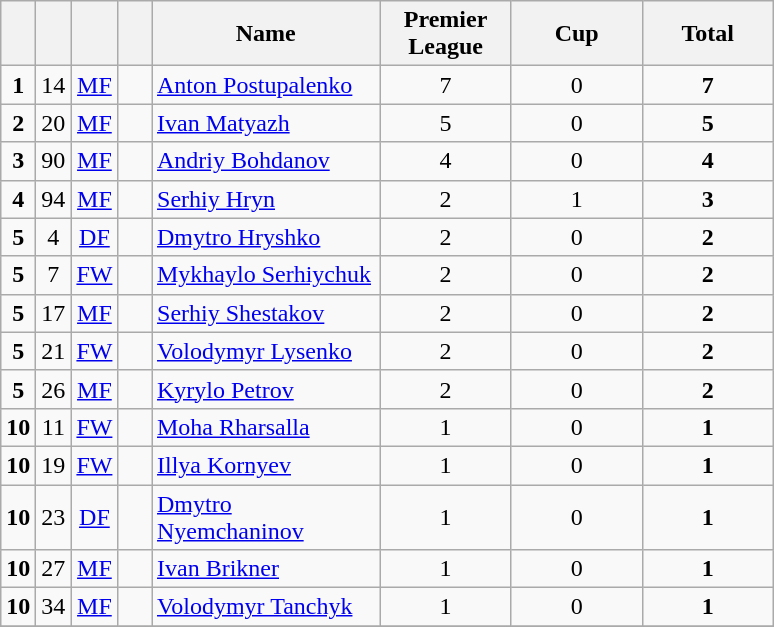<table class="wikitable" style="text-align:center">
<tr>
<th width=15></th>
<th width=15></th>
<th width=15></th>
<th width=15></th>
<th width=145>Name</th>
<th width=80><strong>Premier League</strong></th>
<th width=80><strong>Cup</strong></th>
<th width=80>Total</th>
</tr>
<tr>
<td><strong>1</strong></td>
<td>14</td>
<td><a href='#'>MF</a></td>
<td></td>
<td align=left><a href='#'>Anton Postupalenko</a></td>
<td>7</td>
<td>0</td>
<td><strong>7</strong></td>
</tr>
<tr>
<td><strong>2</strong></td>
<td>20</td>
<td><a href='#'>MF</a></td>
<td></td>
<td align=left><a href='#'>Ivan Matyazh</a></td>
<td>5</td>
<td>0</td>
<td><strong>5</strong></td>
</tr>
<tr>
<td><strong>3</strong></td>
<td>90</td>
<td><a href='#'>MF</a></td>
<td></td>
<td align=left><a href='#'>Andriy Bohdanov</a></td>
<td>4</td>
<td>0</td>
<td><strong>4</strong></td>
</tr>
<tr>
<td><strong>4</strong></td>
<td>94</td>
<td><a href='#'>MF</a></td>
<td></td>
<td align=left><a href='#'>Serhiy Hryn</a></td>
<td>2</td>
<td>1</td>
<td><strong>3</strong></td>
</tr>
<tr>
<td><strong>5</strong></td>
<td>4</td>
<td><a href='#'>DF</a></td>
<td></td>
<td align=left><a href='#'>Dmytro Hryshko</a></td>
<td>2</td>
<td>0</td>
<td><strong>2</strong></td>
</tr>
<tr>
<td><strong>5</strong></td>
<td>7</td>
<td><a href='#'>FW</a></td>
<td></td>
<td align=left><a href='#'>Mykhaylo Serhiychuk</a></td>
<td>2</td>
<td>0</td>
<td><strong>2</strong></td>
</tr>
<tr>
<td><strong>5</strong></td>
<td>17</td>
<td><a href='#'>MF</a></td>
<td></td>
<td align=left><a href='#'>Serhiy Shestakov</a></td>
<td>2</td>
<td>0</td>
<td><strong>2</strong></td>
</tr>
<tr>
<td><strong>5</strong></td>
<td>21</td>
<td><a href='#'>FW</a></td>
<td></td>
<td align=left><a href='#'>Volodymyr Lysenko</a></td>
<td>2</td>
<td>0</td>
<td><strong>2</strong></td>
</tr>
<tr>
<td><strong>5</strong></td>
<td>26</td>
<td><a href='#'>MF</a></td>
<td></td>
<td align=left><a href='#'>Kyrylo Petrov</a></td>
<td>2</td>
<td>0</td>
<td><strong>2</strong></td>
</tr>
<tr>
<td><strong>10</strong></td>
<td>11</td>
<td><a href='#'>FW</a></td>
<td></td>
<td align=left><a href='#'>Moha Rharsalla</a></td>
<td>1</td>
<td>0</td>
<td><strong>1</strong></td>
</tr>
<tr>
<td><strong>10</strong></td>
<td>19</td>
<td><a href='#'>FW</a></td>
<td></td>
<td align=left><a href='#'>Illya Kornyev</a></td>
<td>1</td>
<td>0</td>
<td><strong>1</strong></td>
</tr>
<tr>
<td><strong>10</strong></td>
<td>23</td>
<td><a href='#'>DF</a></td>
<td></td>
<td align=left><a href='#'>Dmytro Nyemchaninov</a></td>
<td>1</td>
<td>0</td>
<td><strong>1</strong></td>
</tr>
<tr>
<td><strong>10</strong></td>
<td>27</td>
<td><a href='#'>MF</a></td>
<td></td>
<td align=left><a href='#'>Ivan Brikner</a></td>
<td>1</td>
<td>0</td>
<td><strong>1</strong></td>
</tr>
<tr>
<td><strong>10</strong></td>
<td>34</td>
<td><a href='#'>MF</a></td>
<td></td>
<td align=left><a href='#'>Volodymyr Tanchyk</a></td>
<td>1</td>
<td>0</td>
<td><strong>1</strong></td>
</tr>
<tr>
</tr>
</table>
